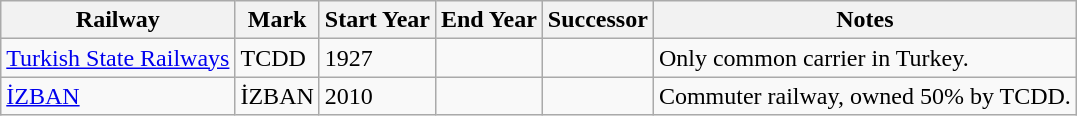<table class="wikitable">
<tr>
<th>Railway</th>
<th>Mark</th>
<th>Start Year</th>
<th>End Year</th>
<th>Successor</th>
<th>Notes</th>
</tr>
<tr>
<td><a href='#'>Turkish State Railways</a></td>
<td>TCDD</td>
<td>1927</td>
<td></td>
<td></td>
<td>Only common carrier in Turkey.</td>
</tr>
<tr>
<td><a href='#'>İZBAN</a></td>
<td>İZBAN</td>
<td>2010</td>
<td></td>
<td></td>
<td>Commuter railway, owned 50% by TCDD.</td>
</tr>
</table>
